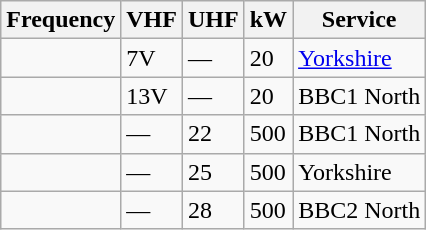<table class="wikitable sortable">
<tr>
<th>Frequency</th>
<th>VHF</th>
<th>UHF</th>
<th>kW</th>
<th>Service</th>
</tr>
<tr>
<td></td>
<td>7V</td>
<td>—</td>
<td>20</td>
<td><a href='#'>Yorkshire</a></td>
</tr>
<tr>
<td></td>
<td>13V</td>
<td>—</td>
<td>20</td>
<td>BBC1 North</td>
</tr>
<tr>
<td></td>
<td>—</td>
<td>22</td>
<td>500</td>
<td>BBC1 North</td>
</tr>
<tr>
<td></td>
<td>—</td>
<td>25</td>
<td>500</td>
<td>Yorkshire</td>
</tr>
<tr>
<td></td>
<td>—</td>
<td>28</td>
<td>500</td>
<td>BBC2 North</td>
</tr>
</table>
